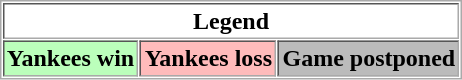<table align="center" border="1" cellpadding="2" cellspacing="1" style="border:1px solid #aaa">
<tr>
<th colspan="3">Legend</th>
</tr>
<tr>
<th bgcolor="bbffbb">Yankees win</th>
<th bgcolor="ffbbbb">Yankees loss</th>
<th bgcolor="bbbbbb">Game postponed</th>
</tr>
</table>
